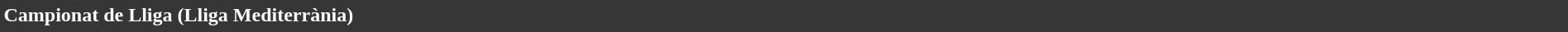<table style="width: 100%; background:#363636; color:white;">
<tr>
<td><strong>Campionat de Lliga (Lliga Mediterrània)</strong></td>
</tr>
<tr>
</tr>
</table>
